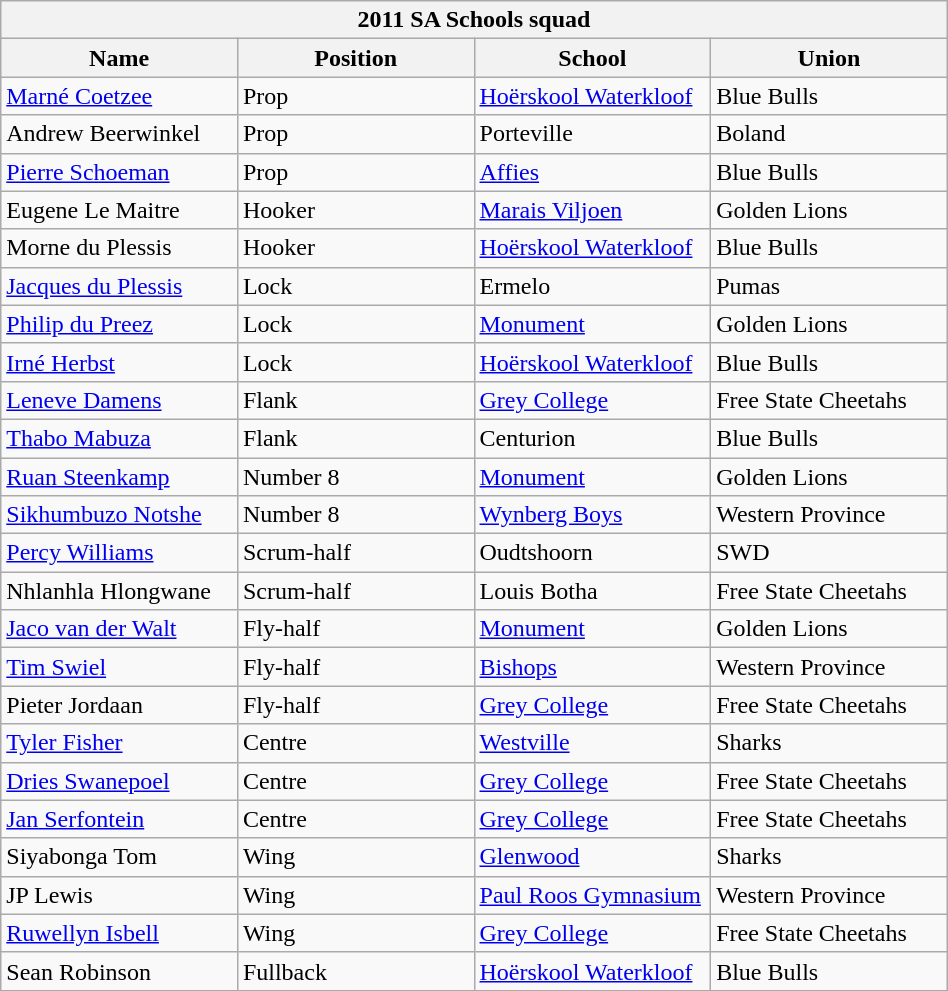<table class="wikitable" style="text-align:left; width:50%">
<tr>
<th colspan="100%">2011 SA Schools squad</th>
</tr>
<tr>
<th style="width:25%;">Name</th>
<th style="width:25%;">Position</th>
<th style="width:25%;">School</th>
<th style="width:25%;">Union</th>
</tr>
<tr>
<td><a href='#'>Marné Coetzee</a></td>
<td>Prop</td>
<td><a href='#'>Hoërskool Waterkloof</a></td>
<td>Blue Bulls</td>
</tr>
<tr>
<td>Andrew Beerwinkel</td>
<td>Prop</td>
<td>Porteville</td>
<td>Boland</td>
</tr>
<tr>
<td><a href='#'>Pierre Schoeman</a></td>
<td>Prop</td>
<td><a href='#'>Affies</a></td>
<td>Blue Bulls</td>
</tr>
<tr>
<td>Eugene Le Maitre</td>
<td>Hooker</td>
<td><a href='#'>Marais Viljoen</a></td>
<td>Golden Lions</td>
</tr>
<tr>
<td>Morne du Plessis</td>
<td>Hooker</td>
<td><a href='#'>Hoërskool Waterkloof</a></td>
<td>Blue Bulls</td>
</tr>
<tr>
<td><a href='#'>Jacques du Plessis</a></td>
<td>Lock</td>
<td>Ermelo</td>
<td>Pumas</td>
</tr>
<tr>
<td><a href='#'>Philip du Preez</a></td>
<td>Lock</td>
<td><a href='#'>Monument</a></td>
<td>Golden Lions</td>
</tr>
<tr>
<td><a href='#'>Irné Herbst</a></td>
<td>Lock</td>
<td><a href='#'>Hoërskool Waterkloof</a></td>
<td>Blue Bulls</td>
</tr>
<tr>
<td><a href='#'>Leneve Damens</a></td>
<td>Flank</td>
<td><a href='#'>Grey College</a></td>
<td>Free State Cheetahs</td>
</tr>
<tr>
<td><a href='#'>Thabo Mabuza</a></td>
<td>Flank</td>
<td>Centurion</td>
<td>Blue Bulls</td>
</tr>
<tr>
<td><a href='#'>Ruan Steenkamp</a></td>
<td>Number 8</td>
<td><a href='#'>Monument</a></td>
<td>Golden Lions</td>
</tr>
<tr>
<td><a href='#'>Sikhumbuzo Notshe</a></td>
<td>Number 8</td>
<td><a href='#'>Wynberg Boys</a></td>
<td>Western Province</td>
</tr>
<tr>
<td><a href='#'>Percy Williams</a></td>
<td>Scrum-half</td>
<td>Oudtshoorn</td>
<td>SWD</td>
</tr>
<tr>
<td>Nhlanhla Hlongwane</td>
<td>Scrum-half</td>
<td>Louis Botha</td>
<td>Free State Cheetahs</td>
</tr>
<tr>
<td><a href='#'>Jaco van der Walt</a></td>
<td>Fly-half</td>
<td><a href='#'>Monument</a></td>
<td>Golden Lions</td>
</tr>
<tr>
<td><a href='#'>Tim Swiel</a></td>
<td>Fly-half</td>
<td><a href='#'>Bishops</a></td>
<td>Western Province</td>
</tr>
<tr>
<td>Pieter Jordaan</td>
<td>Fly-half</td>
<td><a href='#'>Grey College</a></td>
<td>Free State Cheetahs</td>
</tr>
<tr>
<td><a href='#'>Tyler Fisher</a></td>
<td>Centre</td>
<td><a href='#'>Westville</a></td>
<td>Sharks</td>
</tr>
<tr>
<td><a href='#'>Dries Swanepoel</a></td>
<td>Centre</td>
<td><a href='#'>Grey College</a></td>
<td>Free State Cheetahs</td>
</tr>
<tr>
<td><a href='#'>Jan Serfontein</a></td>
<td>Centre</td>
<td><a href='#'>Grey College</a></td>
<td>Free State Cheetahs</td>
</tr>
<tr>
<td>Siyabonga Tom</td>
<td>Wing</td>
<td><a href='#'>Glenwood</a></td>
<td>Sharks</td>
</tr>
<tr>
<td>JP Lewis</td>
<td>Wing</td>
<td><a href='#'>Paul Roos Gymnasium</a></td>
<td>Western Province</td>
</tr>
<tr>
<td><a href='#'>Ruwellyn Isbell</a></td>
<td>Wing</td>
<td><a href='#'>Grey College</a></td>
<td>Free State Cheetahs</td>
</tr>
<tr>
<td>Sean Robinson</td>
<td>Fullback</td>
<td><a href='#'>Hoërskool Waterkloof</a></td>
<td>Blue Bulls</td>
</tr>
</table>
